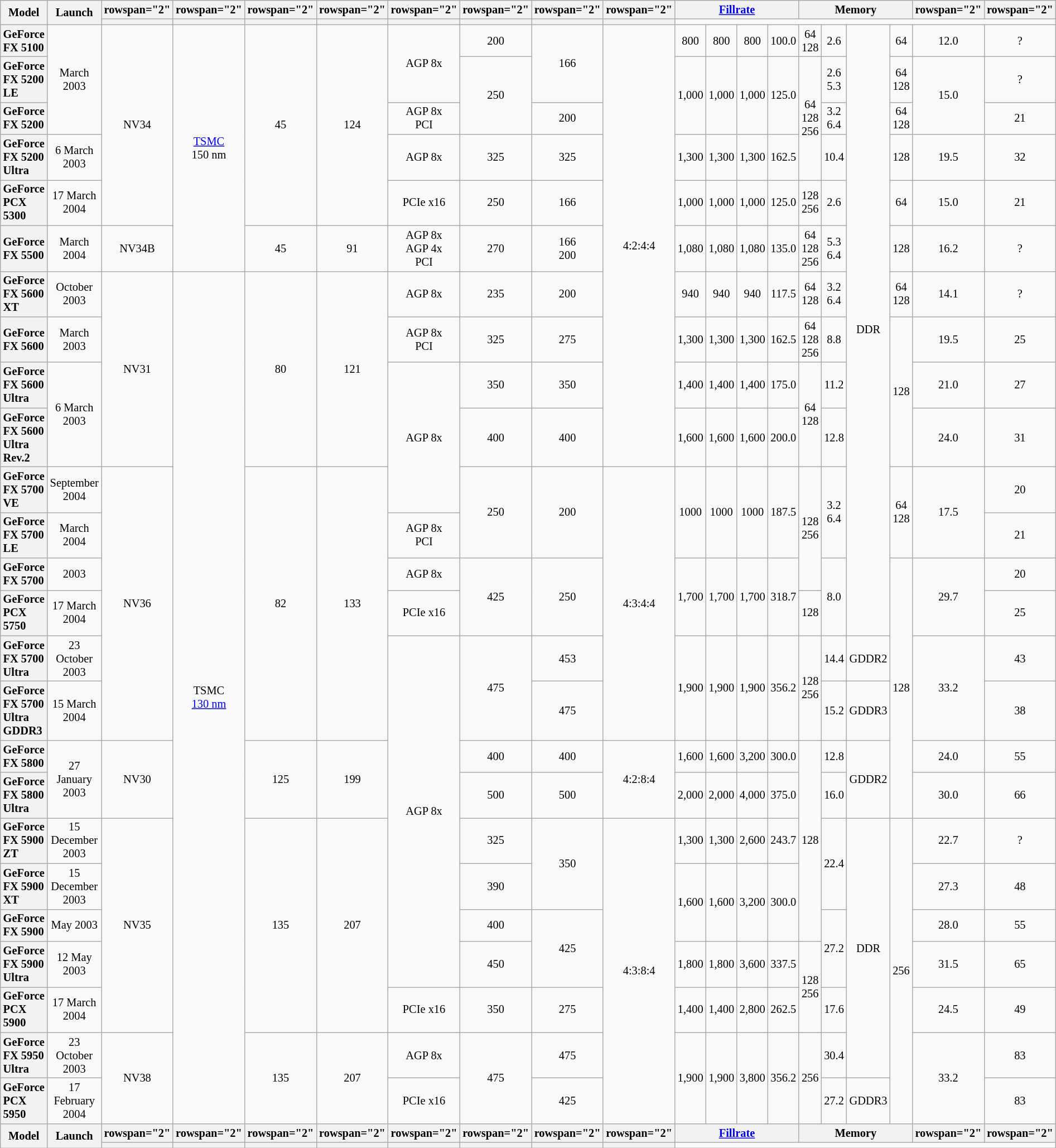<table class="mw-datatable wikitable sortable" style="font-size:85%; text-align:center;">
<tr>
<th rowspan="2">Model</th>
<th rowspan="2">Launch</th>
<th>rowspan="2" </th>
<th>rowspan="2" </th>
<th>rowspan="2" </th>
<th>rowspan="2" </th>
<th>rowspan="2" </th>
<th>rowspan="2" </th>
<th>rowspan="2" </th>
<th>rowspan="2" </th>
<th colspan="4"><a href='#'>Fillrate</a></th>
<th colspan="4">Memory</th>
<th>rowspan="2" </th>
<th>rowspan="2" </th>
</tr>
<tr>
<th></th>
<th></th>
<th></th>
<th></th>
<th></th>
<th></th>
<th></th>
<th></th>
</tr>
<tr>
<th style="text-align:left">GeForce FX 5100</th>
<td rowspan="3">March 2003</td>
<td rowspan="5">NV34</td>
<td rowspan="6"><a href='#'>TSMC</a> 150 nm</td>
<td rowspan="5">45</td>
<td rowspan="5">124</td>
<td rowspan="2">AGP 8x</td>
<td>200</td>
<td rowspan="2">166</td>
<td rowspan="10">4:2:4:4</td>
<td>800</td>
<td>800</td>
<td>800</td>
<td>100.0</td>
<td>64 <br> 128</td>
<td>2.6</td>
<td rowspan="14">DDR</td>
<td>64</td>
<td>12.0</td>
<td>?</td>
</tr>
<tr>
<th style="text-align:left">GeForce FX 5200 LE</th>
<td rowspan="2">250</td>
<td rowspan="2">1,000</td>
<td rowspan="2">1,000</td>
<td rowspan="2">1,000</td>
<td rowspan="2">125.0</td>
<td rowspan="3">64<br>128<br>256</td>
<td>2.6<br>5.3</td>
<td>64<br>128</td>
<td rowspan="2">15.0</td>
<td>?</td>
</tr>
<tr>
<th style="text-align:left">GeForce FX 5200</th>
<td>AGP 8x<br>PCI</td>
<td>200</td>
<td>3.2<br>6.4</td>
<td>64<br>128</td>
<td>21</td>
</tr>
<tr>
<th style="text-align:left">GeForce FX 5200 Ultra</th>
<td>6 March 2003</td>
<td>AGP 8x</td>
<td>325</td>
<td>325</td>
<td>1,300</td>
<td>1,300</td>
<td>1,300</td>
<td>162.5</td>
<td>10.4</td>
<td>128</td>
<td>19.5</td>
<td>32</td>
</tr>
<tr>
<th style="text-align:left">GeForce PCX 5300</th>
<td>17 March 2004</td>
<td>PCIe x16</td>
<td>250</td>
<td>166</td>
<td>1,000</td>
<td>1,000</td>
<td>1,000</td>
<td>125.0</td>
<td>128<br>256</td>
<td>2.6</td>
<td>64</td>
<td>15.0</td>
<td>21</td>
</tr>
<tr>
<th style="text-align:left">GeForce FX 5500</th>
<td>March 2004</td>
<td>NV34B</td>
<td>45</td>
<td>91</td>
<td>AGP 8x<br>AGP 4x<br>PCI</td>
<td>270</td>
<td>166<br>200</td>
<td>1,080</td>
<td>1,080</td>
<td>1,080</td>
<td>135.0</td>
<td>64<br>128<br>256</td>
<td>5.3<br>6.4</td>
<td>128</td>
<td>16.2</td>
<td>?</td>
</tr>
<tr>
<th style="text-align:left">GeForce FX 5600 XT</th>
<td>October 2003</td>
<td rowspan="4">NV31</td>
<td rowspan="19">TSMC <a href='#'>130&nbsp;nm</a></td>
<td rowspan="4">80</td>
<td rowspan="4">121</td>
<td>AGP 8x</td>
<td>235</td>
<td>200</td>
<td>940</td>
<td>940</td>
<td>940</td>
<td>117.5</td>
<td>64<br>128</td>
<td>3.2<br>6.4</td>
<td>64<br>128</td>
<td>14.1</td>
<td>?</td>
</tr>
<tr>
<th style="text-align:left">GeForce FX 5600</th>
<td>March 2003</td>
<td>AGP 8x<br>PCI</td>
<td>325</td>
<td>275</td>
<td>1,300</td>
<td>1,300</td>
<td>1,300</td>
<td>162.5</td>
<td>64<br>128<br>256</td>
<td>8.8</td>
<td rowspan="3">128</td>
<td>19.5</td>
<td>25</td>
</tr>
<tr>
<th style="text-align:left">GeForce FX 5600 Ultra</th>
<td rowspan="2">6 March 2003</td>
<td rowspan="3">AGP 8x</td>
<td>350</td>
<td>350</td>
<td>1,400</td>
<td>1,400</td>
<td>1,400</td>
<td>175.0</td>
<td rowspan="2">64<br>128</td>
<td>11.2</td>
<td>21.0</td>
<td>27</td>
</tr>
<tr>
<th style="text-align:left">GeForce FX 5600 Ultra Rev.2</th>
<td>400</td>
<td>400</td>
<td>1,600</td>
<td>1,600</td>
<td>1,600</td>
<td>200.0</td>
<td>12.8</td>
<td>24.0</td>
<td>31</td>
</tr>
<tr>
<th style="text-align:left">GeForce FX 5700 VE</th>
<td>September 2004</td>
<td rowspan="6">NV36</td>
<td rowspan="6">82</td>
<td rowspan="6">133</td>
<td rowspan="2">250</td>
<td rowspan="2">200</td>
<td rowspan="6">4:3:4:4</td>
<td rowspan="2">1000</td>
<td rowspan="2">1000</td>
<td rowspan="2">1000</td>
<td rowspan="2">187.5</td>
<td rowspan="3">128<br>256</td>
<td rowspan="2">3.2<br>6.4</td>
<td rowspan="2">64<br>128</td>
<td rowspan="2">17.5</td>
<td>20</td>
</tr>
<tr>
<th style="text-align:left">GeForce FX 5700 LE</th>
<td>March 2004</td>
<td>AGP 8x<br>PCI</td>
<td>21</td>
</tr>
<tr>
<th style="text-align:left">GeForce FX 5700</th>
<td>2003</td>
<td>AGP 8x</td>
<td rowspan="2">425</td>
<td rowspan="2">250</td>
<td rowspan="2">1,700</td>
<td rowspan="2">1,700</td>
<td rowspan="2">1,700</td>
<td rowspan="2">318.7</td>
<td rowspan="2">8.0</td>
<td rowspan="6">128</td>
<td rowspan="2">29.7</td>
<td>20</td>
</tr>
<tr>
<th style="text-align:left">GeForce PCX 5750</th>
<td>17 March 2004</td>
<td>PCIe x16</td>
<td>128</td>
<td>25</td>
</tr>
<tr>
<th style="text-align:left">GeForce FX 5700 Ultra</th>
<td>23 October 2003</td>
<td rowspan="8">AGP 8x</td>
<td rowspan="2">475</td>
<td>453</td>
<td rowspan="2">1,900</td>
<td rowspan="2">1,900</td>
<td rowspan="2">1,900</td>
<td rowspan="2">356.2</td>
<td rowspan="2">128<br>256</td>
<td>14.4</td>
<td>GDDR2</td>
<td rowspan="2">33.2</td>
<td>43</td>
</tr>
<tr>
<th style="text-align:left">GeForce FX 5700 Ultra GDDR3</th>
<td>15 March 2004</td>
<td>475</td>
<td>15.2</td>
<td>GDDR3</td>
<td>38</td>
</tr>
<tr>
<th style="text-align:left">GeForce FX 5800</th>
<td rowspan="2">27 January 2003</td>
<td rowspan="2">NV30</td>
<td rowspan="2">125</td>
<td rowspan="2">199</td>
<td>400</td>
<td>400</td>
<td rowspan="2">4:2:8:4</td>
<td>1,600</td>
<td>1,600</td>
<td>3,200</td>
<td>300.0</td>
<td rowspan="5">128</td>
<td>12.8</td>
<td rowspan="2">GDDR2</td>
<td>24.0</td>
<td>55</td>
</tr>
<tr>
<th style="text-align:left">GeForce FX 5800 Ultra</th>
<td>500</td>
<td>500</td>
<td>2,000</td>
<td>2,000</td>
<td>4,000</td>
<td>375.0</td>
<td>16.0</td>
<td>30.0</td>
<td>66</td>
</tr>
<tr>
<th style="text-align:left">GeForce FX 5900 ZT</th>
<td>15 December 2003</td>
<td rowspan="5">NV35</td>
<td rowspan="5">135</td>
<td rowspan="5">207</td>
<td>325</td>
<td rowspan="2">350</td>
<td rowspan="7">4:3:8:4</td>
<td>1,300</td>
<td>1,300</td>
<td>2,600</td>
<td>243.7</td>
<td rowspan="2">22.4</td>
<td rowspan="6">DDR</td>
<td rowspan="7">256</td>
<td>22.7</td>
<td>?</td>
</tr>
<tr>
<th style="text-align:left">GeForce FX 5900 XT</th>
<td>15 December 2003</td>
<td>390</td>
<td rowspan="2">1,600</td>
<td rowspan="2">1,600</td>
<td rowspan="2">3,200</td>
<td rowspan="2">300.0</td>
<td>27.3</td>
<td>48</td>
</tr>
<tr>
<th style="text-align:left">GeForce FX 5900</th>
<td>May 2003</td>
<td>400</td>
<td rowspan="2">425</td>
<td rowspan="2">27.2</td>
<td>28.0</td>
<td>55</td>
</tr>
<tr>
<th style="text-align:left">GeForce FX 5900 Ultra</th>
<td>12 May 2003</td>
<td>450</td>
<td>1,800</td>
<td>1,800</td>
<td>3,600</td>
<td>337.5</td>
<td rowspan="2">128<br>256</td>
<td>31.5</td>
<td>65</td>
</tr>
<tr>
<th style="text-align:left">GeForce PCX 5900</th>
<td>17 March 2004</td>
<td>PCIe x16</td>
<td>350</td>
<td>275</td>
<td>1,400</td>
<td>1,400</td>
<td>2,800</td>
<td>262.5</td>
<td>17.6</td>
<td>24.5</td>
<td>49</td>
</tr>
<tr>
<th style="text-align:left">GeForce FX 5950 Ultra</th>
<td>23 October 2003</td>
<td rowspan="2">NV38</td>
<td rowspan="2">135</td>
<td rowspan="2">207</td>
<td>AGP 8x</td>
<td rowspan="2">475</td>
<td>475</td>
<td rowspan="2">1,900</td>
<td rowspan="2">1,900</td>
<td rowspan="2">3,800</td>
<td rowspan="2">356.2</td>
<td rowspan="2">256</td>
<td>30.4</td>
<td rowspan="2">33.2</td>
<td>83</td>
</tr>
<tr>
<th style="text-align:left">GeForce PCX 5950</th>
<td>17 February 2004</td>
<td>PCIe x16</td>
<td>425</td>
<td>27.2</td>
<td>GDDR3</td>
<td>83</td>
</tr>
<tr>
<th rowspan="2">Model</th>
<th rowspan="2">Launch</th>
<th>rowspan="2" </th>
<th>rowspan="2" </th>
<th>rowspan="2" </th>
<th>rowspan="2" </th>
<th>rowspan="2" </th>
<th>rowspan="2" </th>
<th>rowspan="2" </th>
<th>rowspan="2" </th>
<th colspan="4"><a href='#'>Fillrate</a></th>
<th colspan="4">Memory</th>
<th>rowspan="2" </th>
<th>rowspan="2" </th>
</tr>
<tr>
<th></th>
<th></th>
<th></th>
<th></th>
<th></th>
<th></th>
<th></th>
<th></th>
</tr>
</table>
